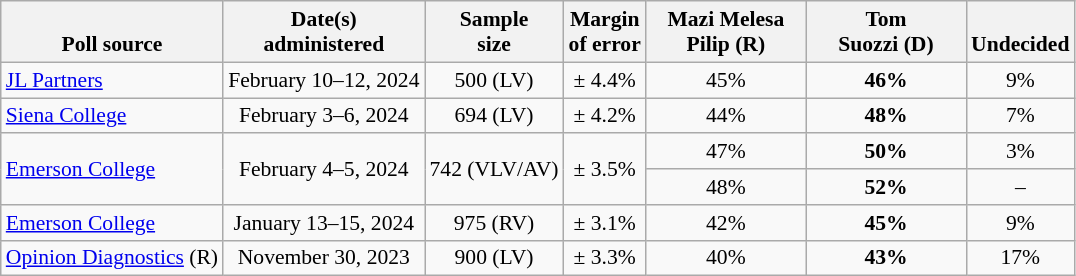<table class="wikitable" style="font-size:90%;text-align:center;">
<tr style="vertical-align:bottom">
<th>Poll source</th>
<th>Date(s)<br>administered</th>
<th>Sample<br>size</th>
<th>Margin<br>of error</th>
<th style="width:100px;">Mazi Melesa<br>Pilip (R)</th>
<th style="width:100px;">Tom<br>Suozzi (D)</th>
<th>Undecided</th>
</tr>
<tr>
<td style="text-align:left;"><a href='#'>JL Partners</a></td>
<td>February 10–12, 2024</td>
<td>500 (LV)</td>
<td>± 4.4%</td>
<td>45%</td>
<td><strong>46%</strong></td>
<td>9%</td>
</tr>
<tr>
<td style="text-align:left;"><a href='#'>Siena College</a></td>
<td>February 3–6, 2024</td>
<td>694 (LV)</td>
<td>± 4.2%</td>
<td>44%</td>
<td><strong>48%</strong></td>
<td>7%</td>
</tr>
<tr>
<td style="text-align:left;" rowspan="2"><a href='#'>Emerson College</a></td>
<td rowspan="2">February 4–5, 2024</td>
<td rowspan="2">742 (VLV/AV)</td>
<td rowspan="2">± 3.5%</td>
<td>47%</td>
<td><strong>50%</strong></td>
<td>3%</td>
</tr>
<tr>
<td>48%</td>
<td><strong>52%</strong></td>
<td>–</td>
</tr>
<tr>
<td style="text-align:left;"><a href='#'>Emerson College</a></td>
<td>January 13–15, 2024</td>
<td>975 (RV)</td>
<td>± 3.1%</td>
<td>42%</td>
<td><strong>45%</strong></td>
<td>9%</td>
</tr>
<tr>
<td style="text-align:left;"><a href='#'>Opinion Diagnostics</a> (R)</td>
<td>November 30, 2023</td>
<td>900 (LV)</td>
<td>± 3.3%</td>
<td>40%</td>
<td><strong>43%</strong></td>
<td>17%</td>
</tr>
</table>
